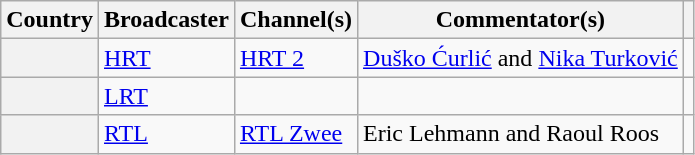<table class="wikitable plainrowheaders">
<tr>
<th scope="col">Country</th>
<th scope="col">Broadcaster</th>
<th scope="col">Channel(s)</th>
<th scope="col">Commentator(s)</th>
<th scope="col"></th>
</tr>
<tr>
<th scope="row"></th>
<td><a href='#'>HRT</a></td>
<td><a href='#'>HRT 2</a></td>
<td><a href='#'>Duško Ćurlić</a> and <a href='#'>Nika Turković</a></td>
<td></td>
</tr>
<tr>
<th scope="row"></th>
<td><a href='#'>LRT</a></td>
<td></td>
<td></td>
<td></td>
</tr>
<tr>
<th scope="row"></th>
<td><a href='#'>RTL</a></td>
<td><a href='#'>RTL Zwee</a></td>
<td>Eric Lehmann and Raoul Roos</td>
<td></td>
</tr>
</table>
